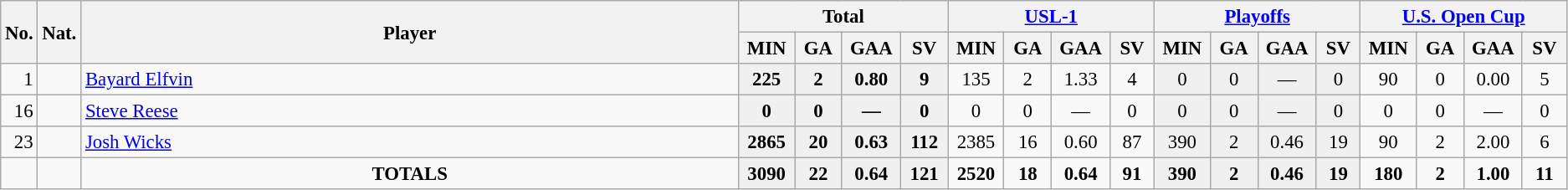<table class="wikitable" style="font-size:95%; text-align:center;">
<tr>
<th rowspan="2" width="1%">No.</th>
<th rowspan="2" width="1%">Nat.</th>
<th rowspan="2" width="42%">Player</th>
<th colspan="4">Total</th>
<th colspan="4"><a href='#'>USL-1</a></th>
<th colspan="4"><a href='#'>Playoffs</a></th>
<th colspan="4"><a href='#'>U.S. Open Cup</a></th>
</tr>
<tr>
<th width=60>MIN</th>
<th width=60>GA</th>
<th width=60>GAA</th>
<th width=60>SV</th>
<th width=60>MIN</th>
<th width=60>GA</th>
<th width=60>GAA</th>
<th width=60>SV</th>
<th width=60>MIN</th>
<th width=60>GA</th>
<th width=60>GAA</th>
<th width=60>SV</th>
<th width=60>MIN</th>
<th width=60>GA</th>
<th width=60>GAA</th>
<th width=60>SV</th>
</tr>
<tr>
<td style="text-align: right;">1</td>
<td></td>
<td style="text-align: left;"><a href='#'>Bayard Elfvin</a></td>
<td style="background: #F0F0F0;"><strong>225</strong></td>
<td style="background: #F0F0F0;"><strong>2</strong></td>
<td style="background: #F0F0F0;"><strong>0.80</strong></td>
<td style="background: #F0F0F0;"><strong>9</strong></td>
<td>135</td>
<td>2</td>
<td>1.33</td>
<td>4</td>
<td style="background: #F0F0F0;">0</td>
<td style="background: #F0F0F0;">0</td>
<td style="background: #F0F0F0;">—</td>
<td style="background: #F0F0F0;">0</td>
<td>90</td>
<td>0</td>
<td>0.00</td>
<td>5</td>
</tr>
<tr>
<td style="text-align: right;">16</td>
<td></td>
<td style="text-align: left;"><a href='#'>Steve Reese</a></td>
<td style="background: #F0F0F0;"><strong>0</strong></td>
<td style="background: #F0F0F0;"><strong>0</strong></td>
<td style="background: #F0F0F0;"><strong>—</strong></td>
<td style="background: #F0F0F0;"><strong>0</strong></td>
<td>0</td>
<td>0</td>
<td>—</td>
<td>0</td>
<td style="background: #F0F0F0;">0</td>
<td style="background: #F0F0F0;">0</td>
<td style="background: #F0F0F0;">—</td>
<td style="background: #F0F0F0;">0</td>
<td>0</td>
<td>0</td>
<td>—</td>
<td>0</td>
</tr>
<tr>
<td style="text-align: right;">23</td>
<td></td>
<td style="text-align: left;"><a href='#'>Josh Wicks</a></td>
<td style="background: #F0F0F0;"><strong>2865</strong></td>
<td style="background: #F0F0F0;"><strong>20</strong></td>
<td style="background: #F0F0F0;"><strong>0.63</strong></td>
<td style="background: #F0F0F0;"><strong>112</strong></td>
<td>2385</td>
<td>16</td>
<td>0.60</td>
<td>87</td>
<td style="background: #F0F0F0;">390</td>
<td style="background: #F0F0F0;">2</td>
<td style="background: #F0F0F0;">0.46</td>
<td style="background: #F0F0F0;">19</td>
<td>90</td>
<td>2</td>
<td>2.00</td>
<td>6</td>
</tr>
<tr>
<td></td>
<td></td>
<td><strong>TOTALS</strong></td>
<td style="background: #F0F0F0;"><strong>3090</strong></td>
<td style="background: #F0F0F0;"><strong>22</strong></td>
<td style="background: #F0F0F0;"><strong>0.64</strong></td>
<td style="background: #F0F0F0;"><strong>121</strong></td>
<td><strong>2520</strong></td>
<td><strong>18</strong></td>
<td><strong>0.64</strong></td>
<td><strong>91</strong></td>
<td style="background: #F0F0F0;"><strong>390</strong></td>
<td style="background: #F0F0F0;"><strong>2</strong></td>
<td style="background: #F0F0F0;"><strong>0.46</strong></td>
<td style="background: #F0F0F0;"><strong>19</strong></td>
<td><strong>180</strong></td>
<td><strong>2</strong></td>
<td><strong>1.00</strong></td>
<td><strong>11</strong></td>
</tr>
</table>
